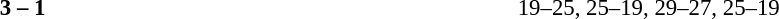<table width=100% cellspacing=1>
<tr>
<th width=20%></th>
<th width=12%></th>
<th width=20%></th>
<th width=33%></th>
<td></td>
</tr>
<tr style=font-size:95%>
<td align=right><strong></strong></td>
<td align=center><strong>3 – 1</strong></td>
<td></td>
<td>19–25, 25–19, 29–27, 25–19</td>
</tr>
</table>
